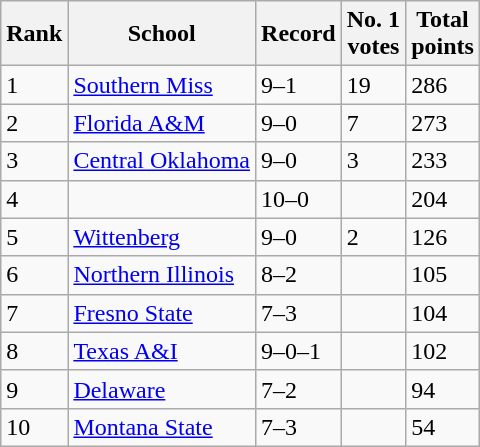<table class="wikitable">
<tr>
<th>Rank</th>
<th>School</th>
<th>Record</th>
<th>No. 1<br>votes</th>
<th>Total<br>points</th>
</tr>
<tr>
<td>1</td>
<td><a href='#'>Southern Miss</a></td>
<td>9–1</td>
<td>19</td>
<td>286</td>
</tr>
<tr>
<td>2</td>
<td><a href='#'>Florida A&M</a></td>
<td>9–0</td>
<td>7</td>
<td>273</td>
</tr>
<tr>
<td>3</td>
<td><a href='#'>Central Oklahoma</a></td>
<td>9–0</td>
<td>3</td>
<td>233</td>
</tr>
<tr>
<td>4</td>
<td></td>
<td>10–0</td>
<td></td>
<td>204</td>
</tr>
<tr>
<td>5</td>
<td><a href='#'>Wittenberg</a></td>
<td>9–0</td>
<td>2</td>
<td>126</td>
</tr>
<tr>
<td>6</td>
<td><a href='#'>Northern Illinois</a></td>
<td>8–2</td>
<td></td>
<td>105</td>
</tr>
<tr>
<td>7</td>
<td><a href='#'>Fresno State</a></td>
<td>7–3</td>
<td></td>
<td>104</td>
</tr>
<tr>
<td>8</td>
<td><a href='#'>Texas A&I</a></td>
<td>9–0–1</td>
<td></td>
<td>102</td>
</tr>
<tr>
<td>9</td>
<td><a href='#'>Delaware</a></td>
<td>7–2</td>
<td></td>
<td>94</td>
</tr>
<tr>
<td>10</td>
<td><a href='#'>Montana State</a></td>
<td>7–3</td>
<td></td>
<td>54</td>
</tr>
</table>
